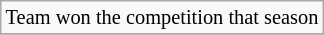<table class=wikitable style=font-size:85%>
<tr>
<td> Team won the competition that season</td>
</tr>
<tr>
</tr>
</table>
